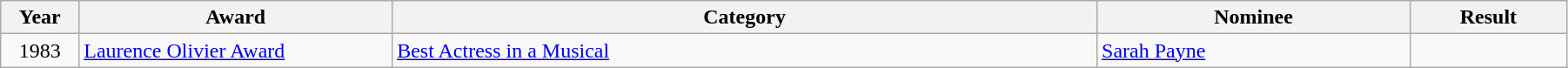<table class="wikitable" width="95%">
<tr>
<th width="5%">Year</th>
<th width="20%">Award</th>
<th width="45%">Category</th>
<th width="20%">Nominee</th>
<th width="10%">Result</th>
</tr>
<tr>
<td align="center">1983</td>
<td><a href='#'>Laurence Olivier Award</a></td>
<td><a href='#'>Best Actress in a Musical</a></td>
<td><a href='#'>Sarah Payne</a></td>
<td></td>
</tr>
</table>
